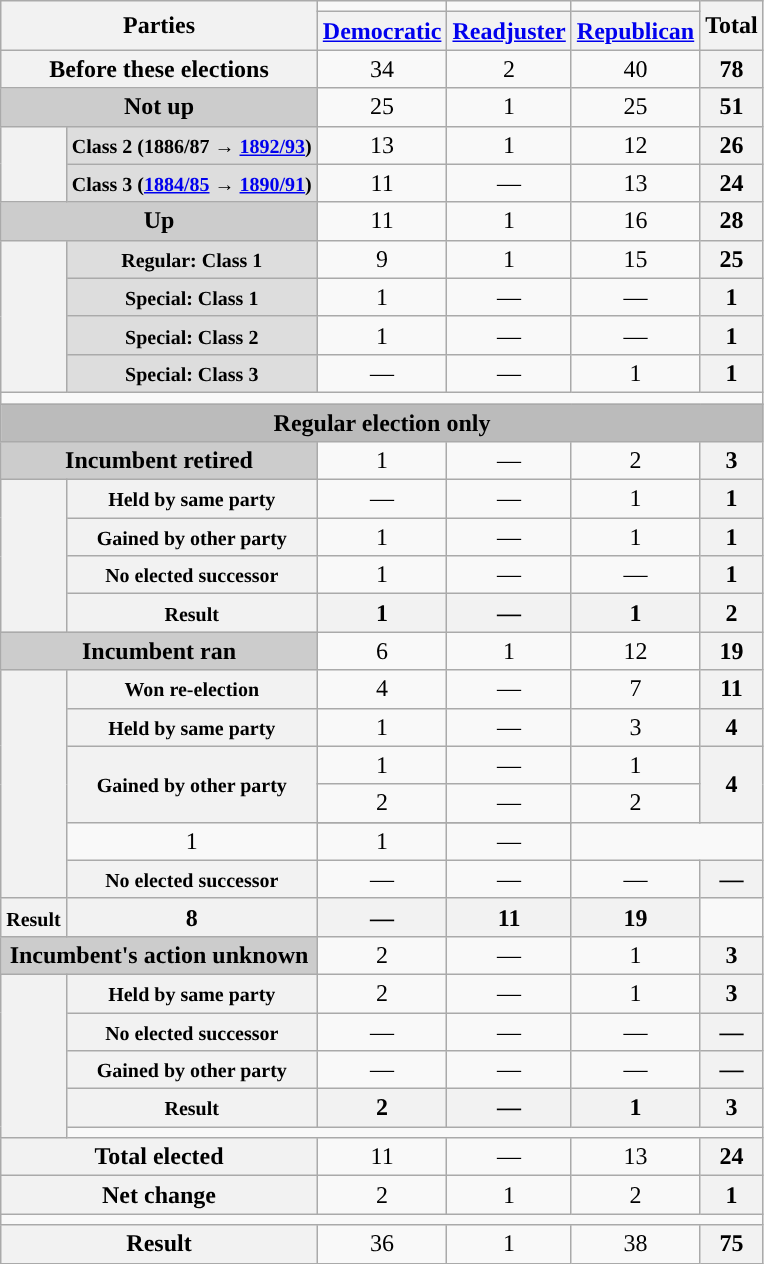<table class=wikitable style=text-align:center>
<tr>
<th colspan=2 rowspan=2>Parties</th>
<td style="background-color:"></td>
<td style="background-color:"></td>
<td style="background-color:"></td>
<th rowspan=2>Total</th>
</tr>
<tr valign=bottom>
<th><a href='#'>Democratic</a></th>
<th><a href='#'>Readjuster</a></th>
<th><a href='#'>Republican</a></th>
</tr>
<tr>
<th colspan=2>Before these elections</th>
<td>34</td>
<td>2</td>
<td>40</td>
<th>78</th>
</tr>
<tr>
<th colspan=2 style="background:#ccc">Not up</th>
<td>25</td>
<td>1</td>
<td>25</td>
<th>51</th>
</tr>
<tr>
<th rowspan=2></th>
<th style="background:#ddd"><small>Class 2 (1886/87 → <a href='#'>1892/93</a>)</small></th>
<td>13</td>
<td>1</td>
<td>12</td>
<th>26</th>
</tr>
<tr>
<th style="background:#ddd"><small>Class 3 (<a href='#'>1884/85</a> → <a href='#'>1890/91</a>)</small></th>
<td>11</td>
<td>—</td>
<td>13</td>
<th>24</th>
</tr>
<tr>
<th colspan=2 style="background:#ccc">Up</th>
<td>11</td>
<td>1</td>
<td>16</td>
<th>28</th>
</tr>
<tr>
<th rowspan=4></th>
<th style="background:#ddd"><small>Regular: Class 1</small></th>
<td>9</td>
<td>1</td>
<td>15</td>
<th>25</th>
</tr>
<tr>
<th style="background:#ddd"><small>Special: Class 1</small></th>
<td>1</td>
<td>—</td>
<td>—</td>
<th>1</th>
</tr>
<tr>
<th style="background:#ddd"><small>Special: Class 2</small></th>
<td>1</td>
<td>—</td>
<td>—</td>
<th>1</th>
</tr>
<tr>
<th style="background:#ddd"><small>Special: Class 3</small></th>
<td>—</td>
<td>—</td>
<td>1</td>
<th>1</th>
</tr>
<tr>
<td colspan=99></td>
</tr>
<tr>
<th colspan=7 style="background:#bbb">Regular election only</th>
</tr>
<tr>
<th colspan=2 style="background:#ccc">Incumbent retired</th>
<td>1</td>
<td>—</td>
<td>2</td>
<th>3</th>
</tr>
<tr>
<th rowspan=4></th>
<th><small>Held by same party</small></th>
<td>—</td>
<td>—</td>
<td>1</td>
<th>1</th>
</tr>
<tr>
<th><small>Gained by other party</small></th>
<td>1</td>
<td>—</td>
<td>1</td>
<th>1</th>
</tr>
<tr>
<th><small>No elected successor</small></th>
<td>1</td>
<td>—</td>
<td>—</td>
<th>1</th>
</tr>
<tr>
<th><small>Result</small></th>
<th>1</th>
<th>—</th>
<th>1</th>
<th>2</th>
</tr>
<tr>
<th colspan=2 style="background:#ccc">Incumbent ran</th>
<td>6</td>
<td>1</td>
<td>12</td>
<th>19</th>
</tr>
<tr>
<th rowspan=7></th>
<th><small>Won re-election</small></th>
<td>4</td>
<td>—</td>
<td>7</td>
<th>11</th>
</tr>
<tr>
<th><small>Held by same party</small></th>
<td>1</td>
<td>—</td>
<td>3</td>
<th>4</th>
</tr>
<tr>
<th rowspan=3><small>Gained by other party</small></th>
<td>1</td>
<td>—</td>
<td>1</td>
<th rowspan=3>4</th>
</tr>
<tr>
<td>2</td>
<td>—</td>
<td>2</td>
</tr>
<tr>
</tr>
<tr>
<td>1</td>
<td>1</td>
<td>—</td>
</tr>
<tr>
<th><small>No elected successor</small></th>
<td>—</td>
<td>—</td>
<td>—</td>
<th>—</th>
</tr>
<tr>
<th><small>Result</small></th>
<th>8</th>
<th>—</th>
<th>11</th>
<th>19</th>
</tr>
<tr>
<th colspan=2 style="background:#ccc">Incumbent's action unknown</th>
<td>2</td>
<td>—</td>
<td>1</td>
<th>3</th>
</tr>
<tr>
<th rowspan=5></th>
<th><small>Held by same party</small></th>
<td>2</td>
<td>—</td>
<td>1</td>
<th>3</th>
</tr>
<tr>
<th><small>No elected successor</small></th>
<td>—</td>
<td>—</td>
<td>—</td>
<th>—</th>
</tr>
<tr>
<th><small>Gained by other party</small></th>
<td>—</td>
<td>—</td>
<td>—</td>
<th>—</th>
</tr>
<tr>
<th><small>Result</small></th>
<th>2</th>
<th>—</th>
<th>1</th>
<th>3</th>
</tr>
<tr>
<td colspan=99></td>
</tr>
<tr>
<th colspan=2>Total elected</th>
<td>11</td>
<td>—</td>
<td>13</td>
<th>24</th>
</tr>
<tr>
<th colspan=2>Net change</th>
<td>2</td>
<td>1</td>
<td>2</td>
<th>1</th>
</tr>
<tr>
<td colspan=99></td>
</tr>
<tr>
<th colspan=2>Result</th>
<td>36</td>
<td>1</td>
<td>38</td>
<th>75</th>
</tr>
</table>
